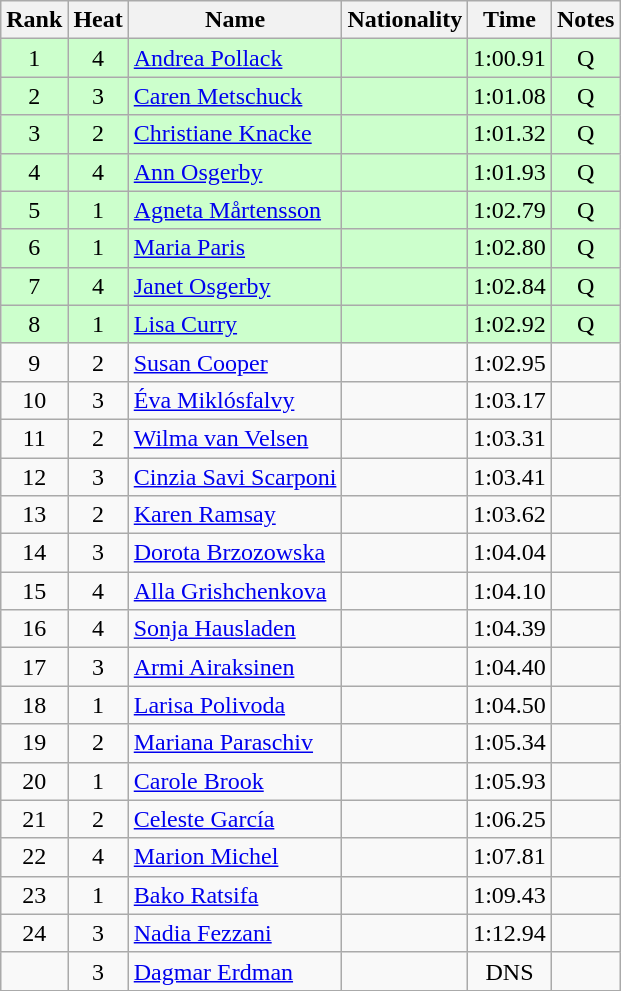<table class="wikitable sortable" style="text-align:center">
<tr>
<th>Rank</th>
<th>Heat</th>
<th>Name</th>
<th>Nationality</th>
<th>Time</th>
<th>Notes</th>
</tr>
<tr bgcolor=ccffcc>
<td>1</td>
<td>4</td>
<td align=left><a href='#'>Andrea Pollack</a></td>
<td align=left></td>
<td>1:00.91</td>
<td>Q</td>
</tr>
<tr bgcolor=ccffcc>
<td>2</td>
<td>3</td>
<td align=left><a href='#'>Caren Metschuck</a></td>
<td align=left></td>
<td>1:01.08</td>
<td>Q</td>
</tr>
<tr bgcolor=ccffcc>
<td>3</td>
<td>2</td>
<td align=left><a href='#'>Christiane Knacke</a></td>
<td align=left></td>
<td>1:01.32</td>
<td>Q</td>
</tr>
<tr bgcolor=ccffcc>
<td>4</td>
<td>4</td>
<td align=left><a href='#'>Ann Osgerby</a></td>
<td align=left></td>
<td>1:01.93</td>
<td>Q</td>
</tr>
<tr bgcolor=ccffcc>
<td>5</td>
<td>1</td>
<td align=left><a href='#'>Agneta Mårtensson</a></td>
<td align=left></td>
<td>1:02.79</td>
<td>Q</td>
</tr>
<tr bgcolor=ccffcc>
<td>6</td>
<td>1</td>
<td align=left><a href='#'>Maria Paris</a></td>
<td align=left></td>
<td>1:02.80</td>
<td>Q</td>
</tr>
<tr bgcolor=ccffcc>
<td>7</td>
<td>4</td>
<td align=left><a href='#'>Janet Osgerby</a></td>
<td align=left></td>
<td>1:02.84</td>
<td>Q</td>
</tr>
<tr bgcolor=ccffcc>
<td>8</td>
<td>1</td>
<td align=left><a href='#'>Lisa Curry</a></td>
<td align=left></td>
<td>1:02.92</td>
<td>Q</td>
</tr>
<tr>
<td>9</td>
<td>2</td>
<td align=left><a href='#'>Susan Cooper</a></td>
<td align=left></td>
<td>1:02.95</td>
<td></td>
</tr>
<tr>
<td>10</td>
<td>3</td>
<td align=left><a href='#'>Éva Miklósfalvy</a></td>
<td align=left></td>
<td>1:03.17</td>
<td></td>
</tr>
<tr>
<td>11</td>
<td>2</td>
<td align=left><a href='#'>Wilma van Velsen</a></td>
<td align=left></td>
<td>1:03.31</td>
<td></td>
</tr>
<tr>
<td>12</td>
<td>3</td>
<td align=left><a href='#'>Cinzia Savi Scarponi</a></td>
<td align=left></td>
<td>1:03.41</td>
<td></td>
</tr>
<tr>
<td>13</td>
<td>2</td>
<td align=left><a href='#'>Karen Ramsay</a></td>
<td align=left></td>
<td>1:03.62</td>
<td></td>
</tr>
<tr>
<td>14</td>
<td>3</td>
<td align=left><a href='#'>Dorota Brzozowska</a></td>
<td align=left></td>
<td>1:04.04</td>
<td></td>
</tr>
<tr>
<td>15</td>
<td>4</td>
<td align=left><a href='#'>Alla Grishchenkova</a></td>
<td align=left></td>
<td>1:04.10</td>
<td></td>
</tr>
<tr>
<td>16</td>
<td>4</td>
<td align=left><a href='#'>Sonja Hausladen</a></td>
<td align=left></td>
<td>1:04.39</td>
<td></td>
</tr>
<tr>
<td>17</td>
<td>3</td>
<td align=left><a href='#'>Armi Airaksinen</a></td>
<td align=left></td>
<td>1:04.40</td>
<td></td>
</tr>
<tr>
<td>18</td>
<td>1</td>
<td align=left><a href='#'>Larisa Polivoda</a></td>
<td align=left></td>
<td>1:04.50</td>
<td></td>
</tr>
<tr>
<td>19</td>
<td>2</td>
<td align=left><a href='#'>Mariana Paraschiv</a></td>
<td align=left></td>
<td>1:05.34</td>
<td></td>
</tr>
<tr>
<td>20</td>
<td>1</td>
<td align=left><a href='#'>Carole Brook</a></td>
<td align=left></td>
<td>1:05.93</td>
<td></td>
</tr>
<tr>
<td>21</td>
<td>2</td>
<td align=left><a href='#'>Celeste García</a></td>
<td align=left></td>
<td>1:06.25</td>
<td></td>
</tr>
<tr>
<td>22</td>
<td>4</td>
<td align=left><a href='#'>Marion Michel</a></td>
<td align=left></td>
<td>1:07.81</td>
<td></td>
</tr>
<tr>
<td>23</td>
<td>1</td>
<td align=left><a href='#'>Bako Ratsifa</a></td>
<td align=left></td>
<td>1:09.43</td>
<td></td>
</tr>
<tr>
<td>24</td>
<td>3</td>
<td align=left><a href='#'>Nadia Fezzani</a></td>
<td align=left></td>
<td>1:12.94</td>
<td></td>
</tr>
<tr>
<td></td>
<td>3</td>
<td align=left><a href='#'>Dagmar Erdman</a></td>
<td align=left></td>
<td>DNS</td>
<td></td>
</tr>
</table>
